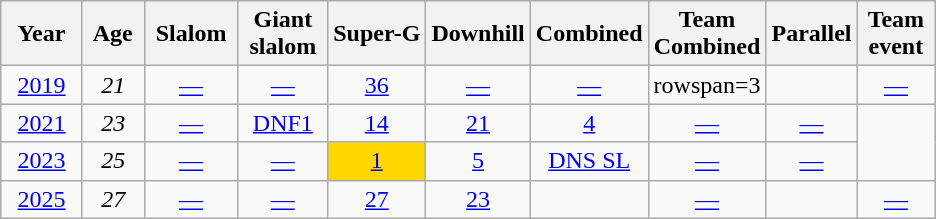<table class=wikitable style="text-align:center">
<tr>
<th>  Year  </th>
<th> Age </th>
<th> Slalom </th>
<th> Giant <br> slalom </th>
<th>Super-G</th>
<th>Downhill</th>
<th>Combined</th>
<th>Team<br>Combined</th>
<th>Parallel</th>
<th>Team<br> event </th>
</tr>
<tr>
<td><a href='#'>2019</a></td>
<td><em>21</em></td>
<td><a href='#'>—</a></td>
<td><a href='#'>—</a></td>
<td><a href='#'>36</a></td>
<td><a href='#'>—</a></td>
<td><a href='#'>—</a></td>
<td>rowspan=3</td>
<td></td>
<td><a href='#'>—</a></td>
</tr>
<tr>
<td><a href='#'>2021</a></td>
<td><em>23</em></td>
<td><a href='#'>—</a></td>
<td><a href='#'>DNF1</a></td>
<td><a href='#'>14</a></td>
<td><a href='#'>21</a></td>
<td><a href='#'>4</a></td>
<td><a href='#'>—</a></td>
<td><a href='#'>—</a></td>
</tr>
<tr>
<td><a href='#'>2023</a></td>
<td><em>25</em></td>
<td><a href='#'>—</a></td>
<td><a href='#'>—</a></td>
<td style="background:gold;"><a href='#'>1</a></td>
<td><a href='#'>5</a></td>
<td><a href='#'>DNS SL</a></td>
<td><a href='#'>—</a></td>
<td><a href='#'>—</a></td>
</tr>
<tr>
<td><a href='#'>2025</a></td>
<td><em>27</em></td>
<td><a href='#'>—</a></td>
<td><a href='#'>—</a></td>
<td><a href='#'>27</a></td>
<td><a href='#'>23</a></td>
<td></td>
<td><a href='#'>—</a></td>
<td></td>
<td><a href='#'>—</a></td>
</tr>
</table>
